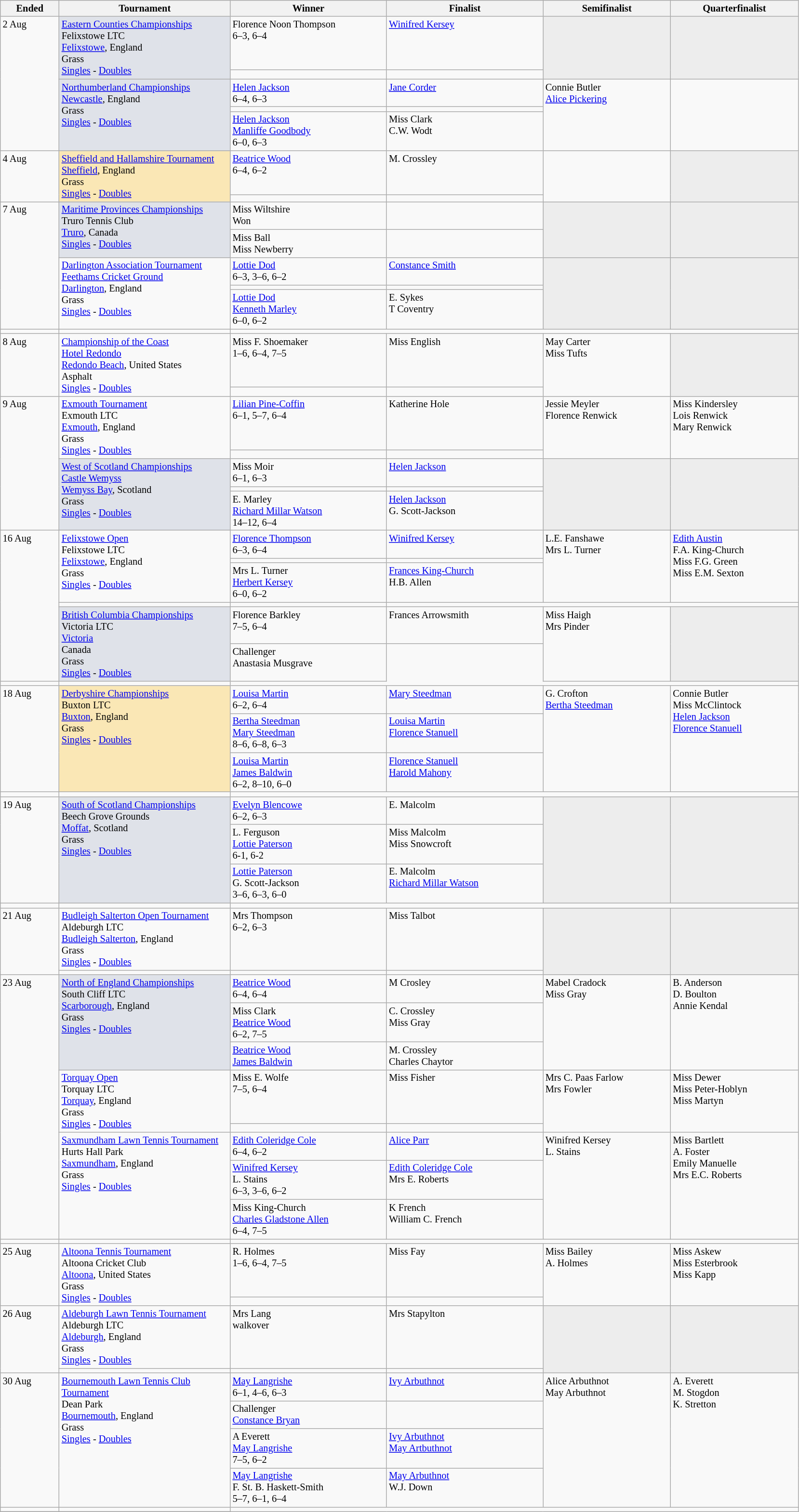<table class="wikitable" style="font-size:85%;">
<tr>
<th width="75">Ended</th>
<th width="230">Tournament</th>
<th width="210">Winner</th>
<th width="210">Finalist</th>
<th width="170">Semifinalist</th>
<th width="170">Quarterfinalist</th>
</tr>
<tr valign=top>
<td rowspan=5>2 Aug</td>
<td style="background:#dfe2e9" rowspan=2><a href='#'>Eastern Counties Championships</a><br>Felixstowe LTC<br><a href='#'>Felixstowe</a>, England<br>Grass<br><a href='#'>Singles</a> - <a href='#'>Doubles</a></td>
<td>  Florence Noon Thompson<br>6–3, 6–4</td>
<td> <a href='#'>Winifred Kersey</a></td>
<td style="background:#ededed;" rowspan=2></td>
<td style="background:#ededed;" rowspan=2></td>
</tr>
<tr valign=top>
<td></td>
<td></td>
</tr>
<tr valign=top>
<td style="background:#dfe2e9" rowspan=3><a href='#'>Northumberland Championships</a><br><a href='#'>Newcastle</a>, England<br>Grass<br><a href='#'>Singles</a> - <a href='#'>Doubles</a></td>
<td> <a href='#'>Helen Jackson</a><br>6–4, 6–3</td>
<td> <a href='#'>Jane Corder</a></td>
<td rowspan=3>  Connie Butler<br>  <a href='#'>Alice Pickering</a></td>
<td rowspan=3></td>
</tr>
<tr valign=top>
<td></td>
<td></td>
</tr>
<tr valign=top>
<td> <a href='#'>Helen Jackson</a><br> <a href='#'>Manliffe Goodbody</a><br>6–0, 6–3</td>
<td> Miss Clark<br> C.W. Wodt</td>
</tr>
<tr valign=top>
<td rowspan=2>4 Aug</td>
<td style="background:#fae7b5" rowspan=2><a href='#'>Sheffield and Hallamshire Tournament</a><br><a href='#'>Sheffield</a>, England<br>Grass<br><a href='#'>Singles</a> - <a href='#'>Doubles</a></td>
<td> <a href='#'>Beatrice Wood</a><br>6–4, 6–2</td>
<td> M. Crossley</td>
<td rowspan=2></td>
<td style="background:#ededed;" rowspan=2></td>
</tr>
<tr valign=top>
<td></td>
<td></td>
</tr>
<tr valign=top>
<td rowspan=5>7 Aug</td>
<td style="background:#dfe2e9" rowspan=2><a href='#'>Maritime Provinces Championships</a><br>Truro Tennis Club<br><a href='#'>Truro</a>, Canada<br><a href='#'>Singles</a> - <a href='#'>Doubles</a></td>
<td> Miss Wiltshire<br>Won</td>
<td></td>
<td style="background:#ededed;" rowspan=2></td>
<td style="background:#ededed;" rowspan=2></td>
</tr>
<tr valign=top>
<td> Miss Ball<br> Miss Newberry<br></td>
<td></td>
</tr>
<tr valign=top>
<td rowspan=3><a href='#'>Darlington Association Tournament</a><br><a href='#'>Feethams Cricket Ground</a><br><a href='#'>Darlington</a>, England<br>Grass<br><a href='#'>Singles</a> - <a href='#'>Doubles</a></td>
<td> <a href='#'>Lottie Dod</a><br>6–3, 3–6, 6–2</td>
<td> <a href='#'>Constance Smith</a></td>
<td style="background:#ededed;" rowspan=3></td>
<td style="background:#ededed;" rowspan=3></td>
</tr>
<tr valign=top>
<td></td>
<td></td>
</tr>
<tr valign=top>
<td> <a href='#'>Lottie Dod</a><br> <a href='#'>Kenneth Marley</a><br>6–0, 6–2</td>
<td> E. Sykes<br> T Coventry</td>
</tr>
<tr valign=top>
<td></td>
<td></td>
</tr>
<tr valign=top>
<td rowspan=2>8 Aug</td>
<td rowspan=2><a href='#'>Championship of the Coast</a><br><a href='#'>Hotel Redondo</a><br><a href='#'>Redondo Beach</a>, United States<br>Asphalt<br><a href='#'>Singles</a> - <a href='#'>Doubles</a></td>
<td> Miss F. Shoemaker<br>1–6, 6–4, 7–5</td>
<td>  Miss English</td>
<td rowspan=2> May Carter<br> Miss Tufts</td>
<td style="background:#ededed;" rowspan=2></td>
</tr>
<tr valign=top>
<td></td>
<td></td>
</tr>
<tr valign=top>
<td rowspan=5>9 Aug</td>
<td rowspan=2><a href='#'>Exmouth Tournament</a><br>Exmouth LTC<br><a href='#'>Exmouth</a>, England<br>Grass<br><a href='#'>Singles</a> - <a href='#'>Doubles</a></td>
<td> <a href='#'>Lilian Pine-Coffin</a><br>6–1, 5–7, 6–4</td>
<td> Katherine Hole</td>
<td rowspan=2> Jessie Meyler <br> Florence Renwick</td>
<td rowspan=2> Miss Kindersley<br> Lois Renwick <br>Mary Renwick</td>
</tr>
<tr valign=top>
<td></td>
<td></td>
</tr>
<tr valign=top>
<td style="background:#dfe2e9" rowspan=3><a href='#'>West of Scotland Championships</a><br><a href='#'>Castle Wemyss</a><br><a href='#'>Wemyss Bay</a>, Scotland<br>Grass<br><a href='#'>Singles</a> - <a href='#'>Doubles</a></td>
<td> Miss Moir<br>6–1, 6–3</td>
<td> <a href='#'>Helen Jackson</a></td>
<td style="background:#ededed;" rowspan=3></td>
<td style="background:#ededed;" rowspan=3></td>
</tr>
<tr valign=top>
<td></td>
<td></td>
</tr>
<tr valign=top>
<td> E. Marley<br> <a href='#'>Richard Millar Watson</a><br>14–12, 6–4</td>
<td> <a href='#'>Helen Jackson</a> <br>  G. Scott-Jackson</td>
</tr>
<tr valign=top>
<td rowspan=6>16 Aug</td>
<td rowspan=3><a href='#'>Felixstowe Open</a><br>Felixstowe LTC<br><a href='#'>Felixstowe</a>, England<br>Grass<br><a href='#'>Singles</a> - <a href='#'>Doubles</a></td>
<td> <a href='#'>Florence Thompson</a><br>6–3, 6–4</td>
<td> <a href='#'>Winifred Kersey</a></td>
<td rowspan=3> L.E. Fanshawe <br> Mrs L. Turner</td>
<td rowspan=3> <a href='#'>Edith Austin</a><br> F.A. King-Church<br> Miss F.G. Green <br> Miss E.M. Sexton</td>
</tr>
<tr valign=top>
<td></td>
<td></td>
</tr>
<tr valign=top>
<td> Mrs L. Turner<br> <a href='#'>Herbert Kersey</a><br>6–0, 6–2</td>
<td> <a href='#'>Frances King-Church</a><br> H.B. Allen</td>
</tr>
<tr valign=top>
<td></td>
<td></td>
</tr>
<tr valign=top>
<td style="background:#dfe2e9" rowspan=2><a href='#'>British Columbia Championships</a><br>Victoria LTC<br><a href='#'>Victoria</a><br> Canada<br>Grass<br><a href='#'>Singles</a> - <a href='#'>Doubles</a></td>
<td> Florence Barkley<br>7–5, 6–4</td>
<td> Frances Arrowsmith</td>
<td rowspan=2> Miss Haigh <br>   Mrs Pinder</td>
<td style="background:#ededed;" rowspan=2></td>
</tr>
<tr valign=top>
<td>Challenger<br> Anastasia Musgrave</td>
</tr>
<tr valign=top>
<td></td>
<td></td>
</tr>
<tr valign=top>
<td rowspan=3>18 Aug</td>
<td style="background:#fae7b5" rowspan=3><a href='#'>Derbyshire Championships</a><br>Buxton LTC<br><a href='#'>Buxton</a>, England<br>Grass<br><a href='#'>Singles</a> - <a href='#'>Doubles</a></td>
<td> <a href='#'>Louisa Martin</a><br>6–2, 6–4</td>
<td> <a href='#'>Mary Steedman</a></td>
<td rowspan=3> G. Crofton<br> <a href='#'>Bertha Steedman</a></td>
<td rowspan=3>  Connie Butler <br> Miss McClintock<br> <a href='#'>Helen Jackson</a><br> <a href='#'>Florence Stanuell</a></td>
</tr>
<tr valign=top>
<td> <a href='#'>Bertha Steedman</a><br> <a href='#'>Mary Steedman</a><br>8–6, 6–8, 6–3</td>
<td> <a href='#'>Louisa Martin</a><br> <a href='#'>Florence Stanuell</a></td>
</tr>
<tr valign=top>
<td> <a href='#'>Louisa Martin</a><br> <a href='#'>James Baldwin</a><br>6–2, 8–10, 6–0</td>
<td> <a href='#'>Florence Stanuell</a><br> <a href='#'>Harold Mahony</a></td>
</tr>
<tr valign=top>
<td></td>
<td></td>
</tr>
<tr valign=top>
<td rowspan=3>19 Aug</td>
<td style="background:#dfe2e9" rowspan=3><a href='#'>South of Scotland Championships</a><br>Beech Grove Grounds<br><a href='#'>Moffat</a>, Scotland<br>Grass<br><a href='#'>Singles</a> - <a href='#'>Doubles</a></td>
<td> <a href='#'>Evelyn Blencowe</a><br>6–2, 6–3</td>
<td> E. Malcolm</td>
<td style="background:#ededed;" rowspan=3></td>
<td style="background:#ededed;" rowspan=3></td>
</tr>
<tr valign=top>
<td> L. Ferguson<br> <a href='#'>Lottie Paterson</a><br>6-1, 6-2</td>
<td> Miss Malcolm<br> Miss Snowcroft</td>
</tr>
<tr valign=top>
<td> <a href='#'>Lottie Paterson</a><br> G. Scott-Jackson<br>3–6, 6–3, 6–0</td>
<td> E. Malcolm<br> <a href='#'>Richard Millar Watson</a></td>
</tr>
<tr valign=top>
<td></td>
<td></td>
</tr>
<tr valign=top>
<td rowspan=2>21 Aug</td>
<td><a href='#'>Budleigh Salterton Open Tournament</a> <br>Aldeburgh LTC<br><a href='#'>Budleigh Salterton</a>, England<br>Grass<br><a href='#'>Singles</a> - <a href='#'>Doubles</a></td>
<td> Mrs Thompson<br>6–2, 6–3</td>
<td> Miss Talbot</td>
<td style="background:#ededed;" rowspan=2></td>
<td style="background:#ededed;" rowspan=2></td>
</tr>
<tr valign=top>
<td></td>
<td></td>
</tr>
<tr valign=top>
<td rowspan=8>23 Aug</td>
<td style="background:#dfe2e9" rowspan=3><a href='#'>North of England Championships</a><br>South Cliff LTC<br><a href='#'>Scarborough</a>, England<br>Grass<br><a href='#'>Singles</a> - <a href='#'>Doubles</a></td>
<td> <a href='#'>Beatrice Wood</a><br>6–4, 6–4</td>
<td> M Crosley</td>
<td rowspan=3> Mabel Cradock <br> Miss Gray</td>
<td rowspan=3> B. Anderson <br> D. Boulton  <br> Annie Kendal</td>
</tr>
<tr valign=top>
<td> Miss Clark<br> <a href='#'>Beatrice Wood</a><br>6–2, 7–5</td>
<td> C. Crossley<br> Miss Gray</td>
</tr>
<tr valign=top>
<td> <a href='#'>Beatrice Wood</a><br> <a href='#'>James Baldwin</a><br></td>
<td 4–6, 6–2, 6–0> M. Crossley<br> Charles Chaytor</td>
</tr>
<tr valign=top>
<td rowspan=2><a href='#'>Torquay Open</a><br>Torquay LTC<br><a href='#'>Torquay</a>, England<br>Grass<br><a href='#'>Singles</a> - <a href='#'>Doubles</a></td>
<td> Miss E. Wolfe<br>7–5, 6–4</td>
<td> Miss Fisher</td>
<td rowspan=2> Mrs C. Paas Farlow <br>  Mrs Fowler</td>
<td rowspan=2> Miss Dewer  <br> Miss Peter-Hoblyn <br> Miss Martyn</td>
</tr>
<tr valign=top>
<td></td>
<td></td>
</tr>
<tr valign=top>
<td rowspan=3><a href='#'>Saxmundham Lawn Tennis Tournament</a><br>Hurts Hall Park<br><a href='#'>Saxmundham</a>, England<br>Grass<br><a href='#'>Singles</a> - <a href='#'>Doubles</a></td>
<td> <a href='#'>Edith Coleridge Cole</a><br>6–4, 6–2</td>
<td> <a href='#'>Alice Parr</a></td>
<td rowspan=3> Winifred Kersey<br> L. Stains</td>
<td rowspan=3> Miss Bartlett <br>  A. Foster <br>  Emily Manuelle <br> Mrs E.C. Roberts</td>
</tr>
<tr valign=top>
<td> <a href='#'>Winifred Kersey</a><br> L. Stains<br>6–3, 3–6, 6–2</td>
<td> <a href='#'>Edith Coleridge Cole</a><br> Mrs E. Roberts</td>
</tr>
<tr valign=top>
<td> Miss King-Church<br> <a href='#'>Charles Gladstone Allen</a><br>6–4, 7–5</td>
<td> K French<br> William C. French</td>
</tr>
<tr valign=top>
<td></td>
<td></td>
</tr>
<tr valign=top>
<td rowspan=2>25 Aug</td>
<td rowspan=2><a href='#'>Altoona Tennis Tournament</a><br>Altoona Cricket Club<br><a href='#'>Altoona</a>, United States<br>Grass<br><a href='#'>Singles</a> - <a href='#'>Doubles</a></td>
<td>  R. Holmes<br>1–6, 6–4, 7–5</td>
<td>  Miss Fay</td>
<td rowspan=2> Miss Bailey<br> A. Holmes</td>
<td rowspan=2> Miss Askew<br> Miss Esterbrook<br> Miss Kapp</td>
</tr>
<tr valign=top>
<td></td>
<td></td>
</tr>
<tr valign=top>
<td rowspan=2>26 Aug</td>
<td><a href='#'>Aldeburgh Lawn Tennis Tournament</a><br>Aldeburgh LTC<br><a href='#'>Aldeburgh</a>, England<br>Grass<br><a href='#'>Singles</a> - <a href='#'>Doubles</a></td>
<td> Mrs Lang<br>walkover</td>
<td> Mrs Stapylton</td>
<td style="background:#ededed;" rowspan=2></td>
<td style="background:#ededed;" rowspan=2></td>
</tr>
<tr valign=top>
<td></td>
<td></td>
</tr>
<tr valign=top>
<td rowspan=4>30 Aug</td>
<td rowspan=4><a href='#'>Bournemouth Lawn Tennis Club Tournament</a><br>Dean Park<br><a href='#'>Bournemouth</a>, England<br>Grass<br><a href='#'>Singles</a> - <a href='#'>Doubles</a></td>
<td> <a href='#'>May Langrishe</a><br>6–1, 4–6, 6–3</td>
<td> <a href='#'>Ivy Arbuthnot</a></td>
<td rowspan=4> Alice Arbuthnot<br>  May Arbuthnot</td>
<td rowspan=4>  A. Everett<br>   M. Stogdon<br>  K. Stretton</td>
</tr>
<tr valign=top>
<td>Challenger<br> <a href='#'>Constance Bryan</a></td>
</tr>
<tr valign=top>
<td> A Everett<br> <a href='#'>May Langrishe</a><br>7–5, 6–2</td>
<td> <a href='#'>Ivy Arbuthnot</a><br> <a href='#'>May Artbuthnot</a></td>
</tr>
<tr valign=top>
<td> <a href='#'>May Langrishe</a><br> F. St. B. Haskett-Smith<br>5–7, 6–1, 6–4</td>
<td> <a href='#'>May Arbuthnot</a><br> W.J. Down</td>
</tr>
<tr valign=top>
<td></td>
<td></td>
</tr>
<tr valign=top>
</tr>
</table>
